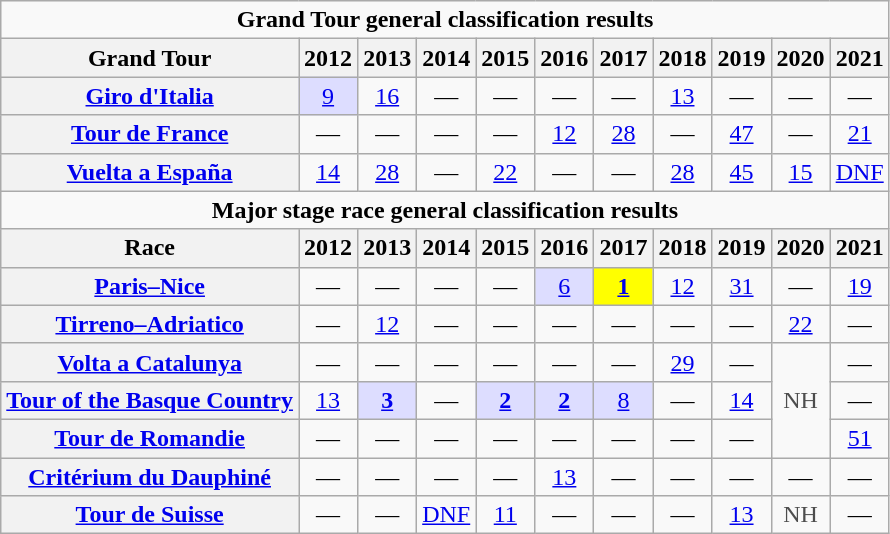<table class="wikitable plainrowheaders">
<tr>
<td colspan=12 align="center"><strong>Grand Tour general classification results</strong></td>
</tr>
<tr>
<th scope="col">Grand Tour</th>
<th scope="col">2012</th>
<th scope="col">2013</th>
<th scope="col">2014</th>
<th scope="col">2015</th>
<th scope="col">2016</th>
<th scope="col">2017</th>
<th scope="col">2018</th>
<th scope="col">2019</th>
<th scope="col">2020</th>
<th scope="col">2021</th>
</tr>
<tr style="text-align:center;">
<th scope="row"> <a href='#'>Giro d'Italia</a></th>
<td style="background:#ddf;"><a href='#'>9</a></td>
<td><a href='#'>16</a></td>
<td>—</td>
<td>—</td>
<td>—</td>
<td>—</td>
<td><a href='#'>13</a></td>
<td>—</td>
<td>—</td>
<td>—</td>
</tr>
<tr style="text-align:center;">
<th scope="row"> <a href='#'>Tour de France</a></th>
<td>—</td>
<td>—</td>
<td>—</td>
<td>—</td>
<td><a href='#'>12</a></td>
<td><a href='#'>28</a></td>
<td>—</td>
<td><a href='#'>47</a></td>
<td>—</td>
<td><a href='#'>21</a></td>
</tr>
<tr style="text-align:center;">
<th scope="row"> <a href='#'>Vuelta a España</a></th>
<td><a href='#'>14</a></td>
<td><a href='#'>28</a></td>
<td>—</td>
<td><a href='#'>22</a></td>
<td>—</td>
<td>—</td>
<td><a href='#'>28</a></td>
<td><a href='#'>45</a></td>
<td><a href='#'>15</a></td>
<td><a href='#'>DNF</a></td>
</tr>
<tr>
<td colspan=12 align="center"><strong>Major stage race general classification results</strong></td>
</tr>
<tr>
<th scope="col">Race</th>
<th scope="col">2012</th>
<th scope="col">2013</th>
<th scope="col">2014</th>
<th scope="col">2015</th>
<th scope="col">2016</th>
<th scope="col">2017</th>
<th scope="col">2018</th>
<th scope="col">2019</th>
<th scope="col">2020</th>
<th scope="col">2021</th>
</tr>
<tr style="text-align:center;">
<th scope="row"> <a href='#'>Paris–Nice</a></th>
<td>—</td>
<td>—</td>
<td>—</td>
<td>—</td>
<td style="background:#ddf;"><a href='#'>6</a></td>
<td style="background:yellow;"><a href='#'><strong>1</strong></a></td>
<td><a href='#'>12</a></td>
<td><a href='#'>31</a></td>
<td>—</td>
<td><a href='#'>19</a></td>
</tr>
<tr style="text-align:center;">
<th scope="row"> <a href='#'>Tirreno–Adriatico</a></th>
<td>—</td>
<td><a href='#'>12</a></td>
<td>—</td>
<td>—</td>
<td>—</td>
<td>—</td>
<td>—</td>
<td>—</td>
<td><a href='#'>22</a></td>
<td>—</td>
</tr>
<tr style="text-align:center;">
<th scope="row"> <a href='#'>Volta a Catalunya</a></th>
<td>—</td>
<td>—</td>
<td>—</td>
<td>—</td>
<td>—</td>
<td>—</td>
<td><a href='#'>29</a></td>
<td>—</td>
<td style="color:#4d4d4d;" rowspan=3>NH</td>
<td>—</td>
</tr>
<tr style="text-align:center;">
<th scope="row"> <a href='#'>Tour of the Basque Country</a></th>
<td><a href='#'>13</a></td>
<td style="background:#ddf;"><a href='#'><strong>3</strong></a></td>
<td>—</td>
<td style="background:#ddf;"><a href='#'><strong>2</strong></a></td>
<td style="background:#ddf;"><a href='#'><strong>2</strong></a></td>
<td style="background:#ddf;"><a href='#'>8</a></td>
<td>—</td>
<td><a href='#'>14</a></td>
<td>—</td>
</tr>
<tr style="text-align:center;">
<th scope="row"> <a href='#'>Tour de Romandie</a></th>
<td>—</td>
<td>—</td>
<td>—</td>
<td>—</td>
<td>—</td>
<td>—</td>
<td>—</td>
<td>—</td>
<td><a href='#'>51</a></td>
</tr>
<tr style="text-align:center;">
<th scope="row"> <a href='#'>Critérium du Dauphiné</a></th>
<td>—</td>
<td>—</td>
<td>—</td>
<td>—</td>
<td><a href='#'>13</a></td>
<td>—</td>
<td>—</td>
<td>—</td>
<td>—</td>
<td>—</td>
</tr>
<tr style="text-align:center;">
<th scope="row"> <a href='#'>Tour de Suisse</a></th>
<td>—</td>
<td>—</td>
<td><a href='#'>DNF</a></td>
<td><a href='#'>11</a></td>
<td>—</td>
<td>—</td>
<td>—</td>
<td><a href='#'>13</a></td>
<td style="color:#4d4d4d;">NH</td>
<td>—</td>
</tr>
</table>
